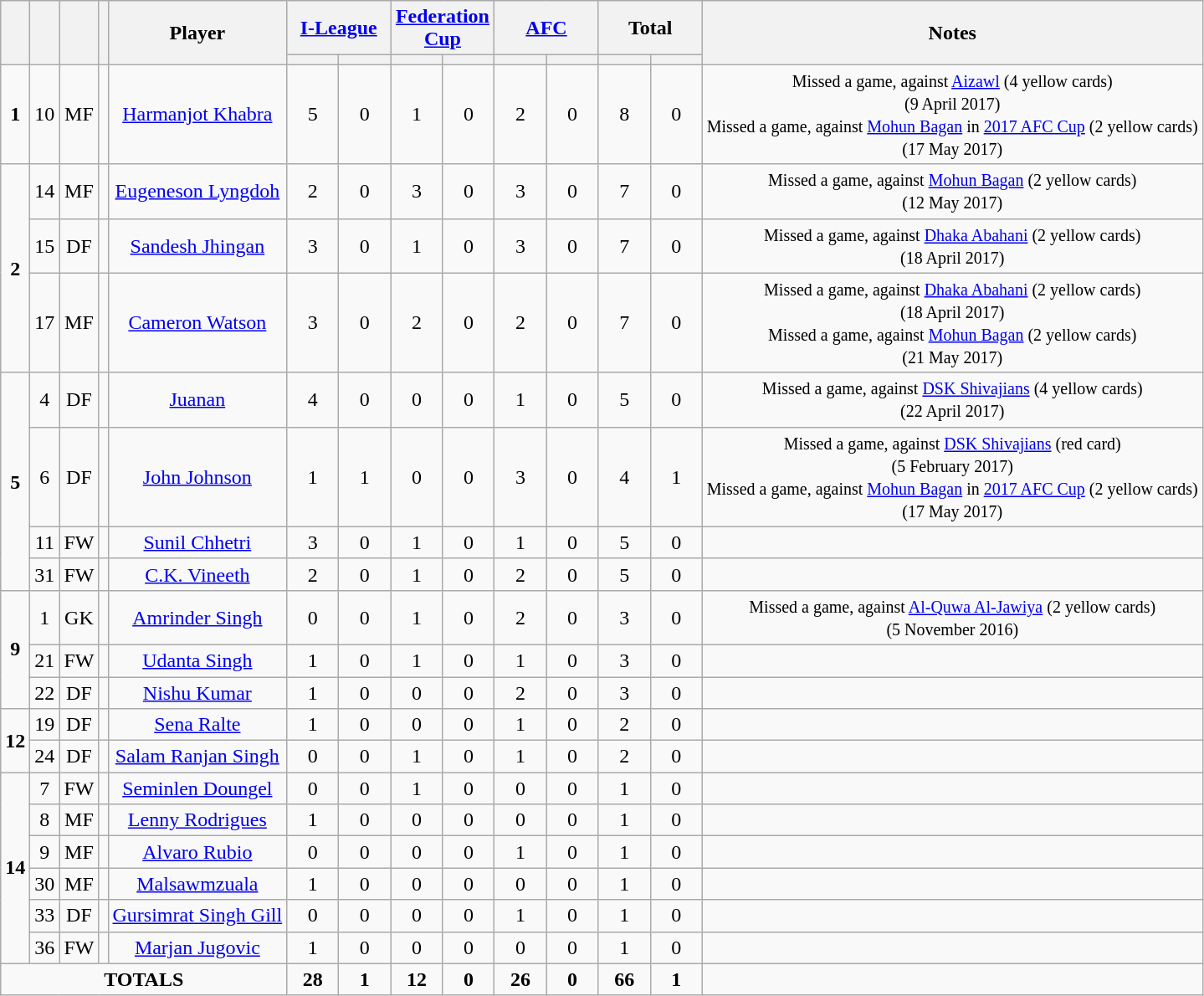<table class="wikitable" style="text-align:center;">
<tr>
<th rowspan="2" !width=15><strong></strong></th>
<th rowspan="2" !width=15><strong></strong></th>
<th rowspan="2" !width=15><strong></strong></th>
<th rowspan="2" !width=15><strong></strong></th>
<th rowspan="2" !width=120><strong>Player</strong></th>
<th colspan="2"><strong><a href='#'>I-League</a></strong></th>
<th colspan="2"><strong><a href='#'>Federation Cup</a></strong></th>
<th colspan="2"><strong><a href='#'>AFC</a></strong></th>
<th colspan="2"><strong>Total</strong></th>
<th rowspan="2"><strong>Notes</strong></th>
</tr>
<tr>
<th width=34; background:#fe9;"></th>
<th width=34; background:#ff8888;"></th>
<th width=34; background:#fe9;"></th>
<th width=34; background:#ff8888;"></th>
<th width=34; background:#fe9;"></th>
<th width=34; background:#ff8888;"></th>
<th width=34; background:#fe9;"></th>
<th width=34; background:#ff8888;"></th>
</tr>
<tr>
<td rowspan=1><strong>1</strong></td>
<td>10</td>
<td>MF</td>
<td></td>
<td><a href='#'>Harmanjot Khabra</a></td>
<td>5</td>
<td>0</td>
<td>1</td>
<td>0</td>
<td>2</td>
<td>0</td>
<td>8</td>
<td>0</td>
<td><small>Missed a game, against <a href='#'>Aizawl</a> (4 yellow cards)<br>(9 April 2017)</small><br><small>Missed a game, against <a href='#'>Mohun Bagan</a> in <a href='#'>2017 AFC Cup</a> (2 yellow cards)<br>(17 May 2017)</small></td>
</tr>
<tr>
<td rowspan=3><strong>2</strong></td>
<td>14</td>
<td>MF</td>
<td></td>
<td><a href='#'>Eugeneson Lyngdoh</a></td>
<td>2</td>
<td>0</td>
<td>3</td>
<td>0</td>
<td>3</td>
<td>0</td>
<td>7</td>
<td>0</td>
<td><small>Missed a game, against <a href='#'>Mohun Bagan</a> (2 yellow cards)<br>(12 May 2017)</small></td>
</tr>
<tr>
<td>15</td>
<td>DF</td>
<td></td>
<td><a href='#'>Sandesh Jhingan</a></td>
<td>3</td>
<td>0</td>
<td>1</td>
<td>0</td>
<td>3</td>
<td>0</td>
<td>7</td>
<td>0</td>
<td><small>Missed a game, against <a href='#'>Dhaka Abahani</a> (2 yellow cards)<br>(18 April 2017)</small></td>
</tr>
<tr>
<td>17</td>
<td>MF</td>
<td></td>
<td><a href='#'>Cameron Watson</a></td>
<td>3</td>
<td>0</td>
<td>2</td>
<td>0</td>
<td>2</td>
<td>0</td>
<td>7</td>
<td>0</td>
<td><small>Missed a game, against <a href='#'>Dhaka Abahani</a> (2 yellow cards)<br>(18 April 2017)<br>Missed a game, against <a href='#'>Mohun Bagan</a> (2 yellow cards)<br>(21 May 2017)</small></td>
</tr>
<tr>
<td rowspan=4><strong>5</strong></td>
<td>4</td>
<td>DF</td>
<td></td>
<td><a href='#'>Juanan</a></td>
<td>4</td>
<td>0</td>
<td>0</td>
<td>0</td>
<td>1</td>
<td>0</td>
<td>5</td>
<td>0</td>
<td><small>Missed a game, against <a href='#'>DSK Shivajians</a> (4 yellow cards)<br>(22 April 2017)</small></td>
</tr>
<tr>
<td>6</td>
<td>DF</td>
<td></td>
<td><a href='#'>John Johnson</a></td>
<td>1</td>
<td>1</td>
<td>0</td>
<td>0</td>
<td>3</td>
<td>0</td>
<td>4</td>
<td>1</td>
<td><small>Missed a game, against <a href='#'>DSK Shivajians</a> (red card)<br>(5 February 2017)</small><br><small>Missed a game, against <a href='#'>Mohun Bagan</a> in <a href='#'>2017 AFC Cup</a> (2 yellow cards)<br>(17 May 2017)</small></td>
</tr>
<tr>
<td>11</td>
<td>FW</td>
<td></td>
<td><a href='#'>Sunil Chhetri</a></td>
<td>3</td>
<td>0</td>
<td>1</td>
<td>0</td>
<td>1</td>
<td>0</td>
<td>5</td>
<td>0</td>
<td></td>
</tr>
<tr>
<td>31</td>
<td>FW</td>
<td></td>
<td><a href='#'>C.K. Vineeth</a></td>
<td>2</td>
<td>0</td>
<td>1</td>
<td>0</td>
<td>2</td>
<td>0</td>
<td>5</td>
<td>0</td>
<td></td>
</tr>
<tr>
<td rowspan=3><strong>9</strong></td>
<td>1</td>
<td>GK</td>
<td></td>
<td><a href='#'>Amrinder Singh</a></td>
<td>0</td>
<td>0</td>
<td>1</td>
<td>0</td>
<td>2</td>
<td>0</td>
<td>3</td>
<td>0</td>
<td><small>Missed a game, against <a href='#'>Al-Quwa Al-Jawiya</a> (2 yellow cards)<br>(5 November 2016)</small></td>
</tr>
<tr>
<td>21</td>
<td>FW</td>
<td></td>
<td><a href='#'>Udanta Singh</a></td>
<td>1</td>
<td>0</td>
<td>1</td>
<td>0</td>
<td>1</td>
<td>0</td>
<td>3</td>
<td>0</td>
<td></td>
</tr>
<tr>
<td>22</td>
<td>DF</td>
<td></td>
<td><a href='#'>Nishu Kumar</a></td>
<td>1</td>
<td>0</td>
<td>0</td>
<td>0</td>
<td>2</td>
<td>0</td>
<td>3</td>
<td>0</td>
<td></td>
</tr>
<tr>
<td rowspan=2><strong>12</strong></td>
<td>19</td>
<td>DF</td>
<td></td>
<td><a href='#'>Sena Ralte</a></td>
<td>1</td>
<td>0</td>
<td>0</td>
<td>0</td>
<td>1</td>
<td>0</td>
<td>2</td>
<td>0</td>
<td></td>
</tr>
<tr>
<td>24</td>
<td>DF</td>
<td></td>
<td><a href='#'>Salam Ranjan Singh</a></td>
<td>0</td>
<td>0</td>
<td>1</td>
<td>0</td>
<td>1</td>
<td>0</td>
<td>2</td>
<td>0</td>
<td></td>
</tr>
<tr>
<td rowspan=6><strong>14</strong></td>
<td>7</td>
<td>FW</td>
<td></td>
<td><a href='#'>Seminlen Doungel</a></td>
<td>0</td>
<td>0</td>
<td>1</td>
<td>0</td>
<td>0</td>
<td>0</td>
<td>1</td>
<td>0</td>
<td></td>
</tr>
<tr>
<td>8</td>
<td>MF</td>
<td></td>
<td><a href='#'>Lenny Rodrigues</a></td>
<td>1</td>
<td>0</td>
<td>0</td>
<td>0</td>
<td>0</td>
<td>0</td>
<td>1</td>
<td>0</td>
<td></td>
</tr>
<tr>
<td>9</td>
<td>MF</td>
<td></td>
<td><a href='#'>Alvaro Rubio</a></td>
<td>0</td>
<td>0</td>
<td>0</td>
<td>0</td>
<td>1</td>
<td>0</td>
<td>1</td>
<td>0</td>
<td></td>
</tr>
<tr>
<td>30</td>
<td>MF</td>
<td></td>
<td><a href='#'>Malsawmzuala</a></td>
<td>1</td>
<td>0</td>
<td>0</td>
<td>0</td>
<td>0</td>
<td>0</td>
<td>1</td>
<td>0</td>
<td></td>
</tr>
<tr>
<td>33</td>
<td>DF</td>
<td></td>
<td><a href='#'>Gursimrat Singh Gill</a></td>
<td>0</td>
<td>0</td>
<td>0</td>
<td>0</td>
<td>1</td>
<td>0</td>
<td>1</td>
<td>0</td>
<td></td>
</tr>
<tr>
<td>36</td>
<td>FW</td>
<td></td>
<td><a href='#'>Marjan Jugovic</a></td>
<td>1</td>
<td>0</td>
<td>0</td>
<td>0</td>
<td>0</td>
<td>0</td>
<td>1</td>
<td>0</td>
<td></td>
</tr>
<tr>
<td colspan=5><strong>TOTALS</strong></td>
<td><strong>28</strong></td>
<td><strong>1</strong></td>
<td><strong>12</strong></td>
<td><strong>0</strong></td>
<td><strong>26</strong></td>
<td><strong>0</strong></td>
<td><strong>66</strong></td>
<td><strong>1</strong></td>
<td></td>
</tr>
</table>
